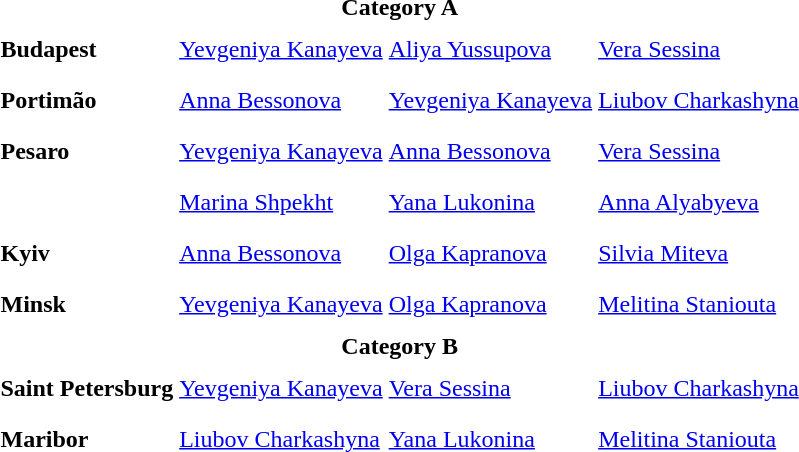<table>
<tr>
<td colspan="4" style="text-align:center;"><strong>Category A</strong></td>
</tr>
<tr>
<th scope=row style="text-align:left">Budapest </th>
<td style="height:30px;"> <a href='#'>Yevgeniya Kanayeva</a></td>
<td style="height:30px;"> <a href='#'>Aliya Yussupova</a></td>
<td style="height:30px;"> <a href='#'>Vera Sessina</a></td>
</tr>
<tr>
<th scope=row style="text-align:left">Portimão </th>
<td style="height:30px;"> <a href='#'>Anna Bessonova</a></td>
<td style="height:30px;"> <a href='#'>Yevgeniya Kanayeva</a></td>
<td style="height:30px;"> <a href='#'>Liubov Charkashyna</a></td>
</tr>
<tr>
<th scope=row style="text-align:left">Pesaro </th>
<td style="height:30px;"> <a href='#'>Yevgeniya Kanayeva</a></td>
<td style="height:30px;"> <a href='#'>Anna Bessonova</a></td>
<td style="height:30px;"> <a href='#'>Vera Sessina</a></td>
</tr>
<tr>
<th scope=row style="text-align:left"></th>
<td style="height:30px;"> <a href='#'>Marina Shpekht</a></td>
<td style="height:30px;"> <a href='#'>Yana Lukonina</a></td>
<td style="height:30px;"> <a href='#'>Anna Alyabyeva</a></td>
</tr>
<tr>
<th scope=row style="text-align:left">Kyiv </th>
<td style="height:30px;"> <a href='#'>Anna Bessonova</a></td>
<td style="height:30px;"> <a href='#'>Olga Kapranova</a></td>
<td style="height:30px;"> <a href='#'>Silvia Miteva</a></td>
</tr>
<tr>
<th scope=row style="text-align:left">Minsk </th>
<td style="height:30px;"> <a href='#'>Yevgeniya Kanayeva</a></td>
<td style="height:30px;"> <a href='#'>Olga Kapranova</a></td>
<td style="height:30px;"> <a href='#'>Melitina Staniouta</a></td>
</tr>
<tr>
<td colspan="4" style="text-align:center;"><strong>Category B</strong></td>
</tr>
<tr>
<th scope=row style="text-align:left">Saint Petersburg </th>
<td style="height:30px;"> <a href='#'>Yevgeniya Kanayeva</a></td>
<td style="height:30px;"> <a href='#'>Vera Sessina</a></td>
<td style="height:30px;"> <a href='#'>Liubov Charkashyna</a></td>
</tr>
<tr>
<th scope=row style="text-align:left">Maribor </th>
<td style="height:30px;"> <a href='#'>Liubov Charkashyna</a></td>
<td style="height:30px;"> <a href='#'>Yana Lukonina</a></td>
<td style="height:30px;"> <a href='#'>Melitina Staniouta</a></td>
</tr>
</table>
